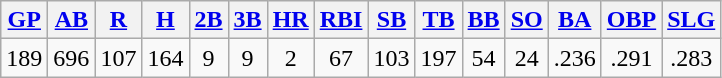<table class="wikitable">
<tr>
<th><a href='#'>GP</a></th>
<th><a href='#'>AB</a></th>
<th><a href='#'>R</a></th>
<th><a href='#'>H</a></th>
<th><a href='#'>2B</a></th>
<th><a href='#'>3B</a></th>
<th><a href='#'>HR</a></th>
<th><a href='#'>RBI</a></th>
<th><a href='#'>SB</a></th>
<th><a href='#'>TB</a></th>
<th><a href='#'>BB</a></th>
<th><a href='#'>SO</a></th>
<th><a href='#'>BA</a></th>
<th><a href='#'>OBP</a></th>
<th><a href='#'>SLG</a></th>
</tr>
<tr align=center>
<td>189</td>
<td>696</td>
<td>107</td>
<td>164</td>
<td>9</td>
<td>9</td>
<td>2</td>
<td>67</td>
<td>103</td>
<td>197</td>
<td>54</td>
<td>24</td>
<td>.236</td>
<td>.291</td>
<td>.283</td>
</tr>
</table>
